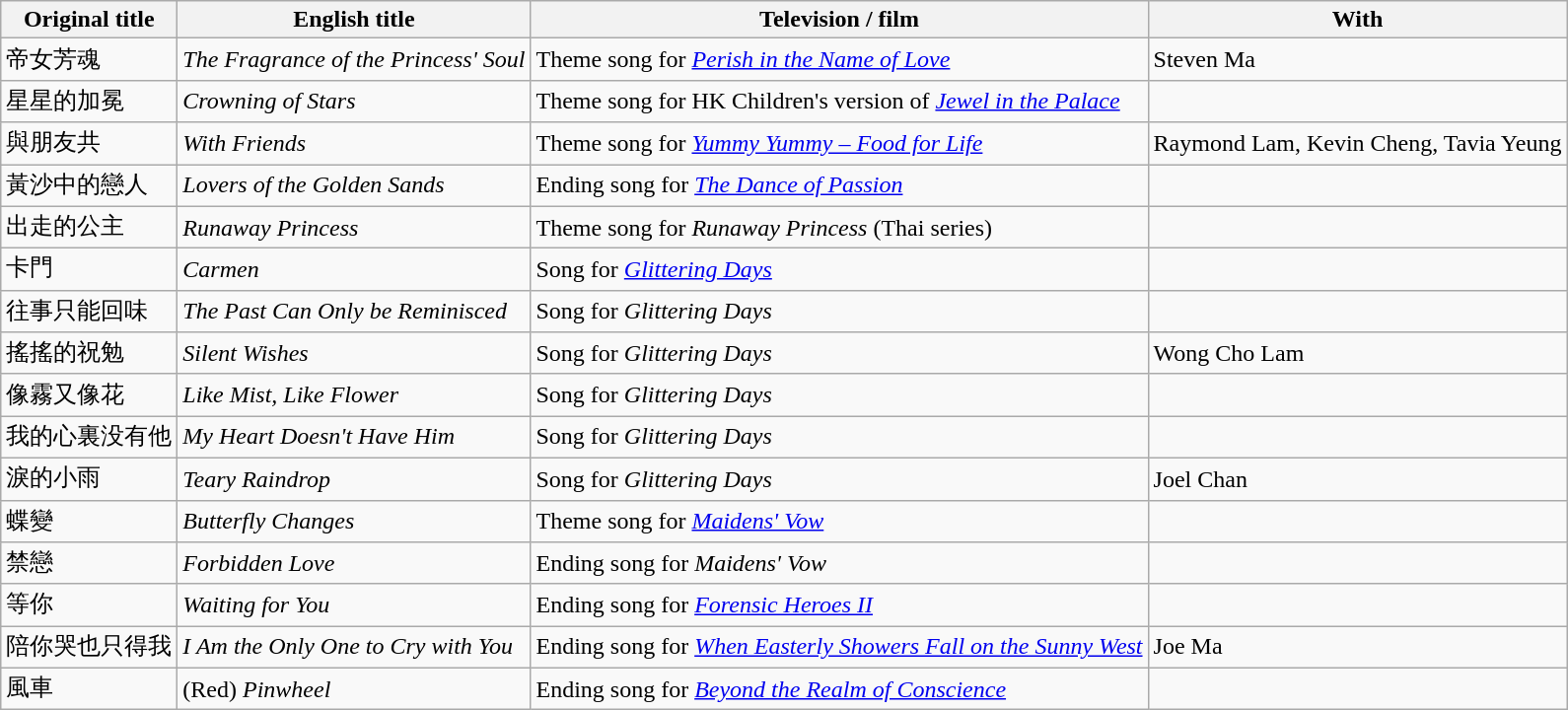<table class="wikitable sortable">
<tr>
<th>Original title</th>
<th>English title</th>
<th>Television / film</th>
<th>With</th>
</tr>
<tr>
<td>帝女芳魂</td>
<td><em>The Fragrance of the Princess' Soul</em></td>
<td>Theme song for <em><a href='#'>Perish in the Name of Love</a></em></td>
<td>Steven Ma</td>
</tr>
<tr>
<td>星星的加冕</td>
<td><em>Crowning of Stars</em></td>
<td>Theme song for HK Children's version of <em><a href='#'>Jewel in the Palace</a></em></td>
<td></td>
</tr>
<tr>
<td>與朋友共</td>
<td><em>With Friends</em></td>
<td>Theme song for <em><a href='#'>Yummy Yummy – Food for Life</a></em></td>
<td>Raymond Lam, Kevin Cheng, Tavia Yeung</td>
</tr>
<tr>
<td>黃沙中的戀人</td>
<td><em>Lovers of the Golden Sands</em></td>
<td>Ending song for <em><a href='#'>The Dance of Passion</a></em></td>
<td></td>
</tr>
<tr>
<td>出走的公主</td>
<td><em>Runaway Princess</em></td>
<td>Theme song for <em>Runaway Princess</em> (Thai series)</td>
<td></td>
</tr>
<tr>
<td>卡門</td>
<td><em>Carmen</em></td>
<td>Song for <em><a href='#'>Glittering Days</a></em></td>
<td></td>
</tr>
<tr>
<td>往事只能回味</td>
<td><em>The Past Can Only be Reminisced</em></td>
<td>Song for <em>Glittering Days</em></td>
<td></td>
</tr>
<tr>
<td>搖搖的祝勉</td>
<td><em>Silent Wishes</em></td>
<td>Song for <em>Glittering Days</em></td>
<td>Wong Cho Lam</td>
</tr>
<tr>
<td>像霧又像花</td>
<td><em>Like Mist, Like Flower</em></td>
<td>Song for <em>Glittering Days</em></td>
<td></td>
</tr>
<tr>
<td>我的心裏没有他</td>
<td><em>My Heart Doesn't Have Him</em></td>
<td>Song for <em>Glittering Days</em></td>
<td></td>
</tr>
<tr>
<td>淚的小雨</td>
<td><em>Teary Raindrop</em></td>
<td>Song for <em>Glittering Days</em></td>
<td>Joel Chan</td>
</tr>
<tr>
<td>蝶變</td>
<td><em>Butterfly Changes</em></td>
<td>Theme song for <em><a href='#'>Maidens' Vow</a></em></td>
<td></td>
</tr>
<tr>
<td>禁戀</td>
<td><em>Forbidden Love</em></td>
<td>Ending song for <em>Maidens' Vow</em></td>
<td></td>
</tr>
<tr>
<td>等你</td>
<td><em>Waiting for You</em></td>
<td>Ending song for <em><a href='#'>Forensic Heroes II</a></em></td>
<td></td>
</tr>
<tr>
<td>陪你哭也只得我</td>
<td><em>I Am the Only One to Cry with You</em></td>
<td>Ending song for <em><a href='#'>When Easterly Showers Fall on the Sunny West</a></em></td>
<td>Joe Ma</td>
</tr>
<tr>
<td>風車</td>
<td>(Red) <em>Pinwheel</em></td>
<td>Ending song for <em><a href='#'>Beyond the Realm of Conscience</a></em></td>
<td></td>
</tr>
</table>
